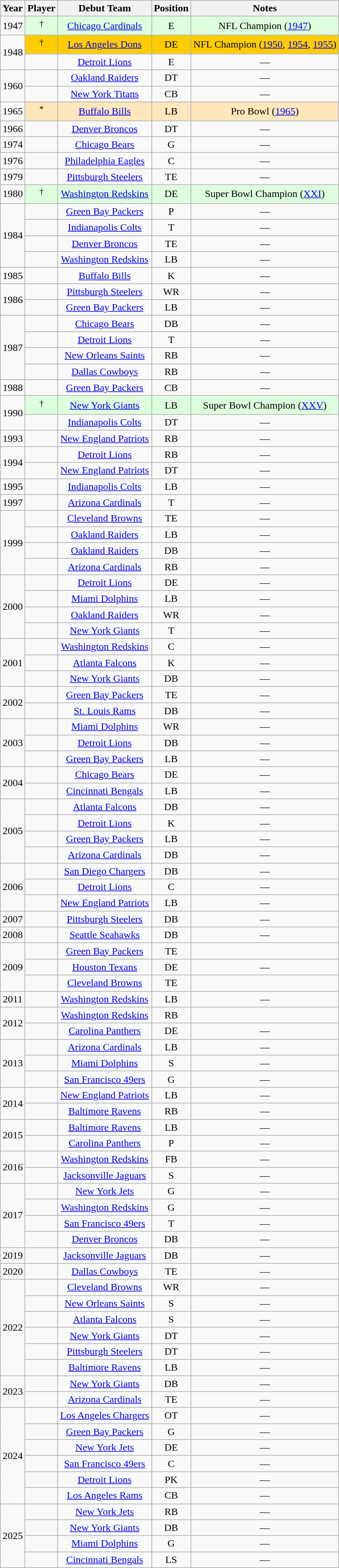<table class="wikitable sortable" style="text-align: center;">
<tr>
<th>Year</th>
<th>Player</th>
<th>Debut Team</th>
<th>Position</th>
<th>Notes</th>
</tr>
<tr>
<td>1947</td>
<td bgcolor="#DDFFDD"><sup>†</sup></td>
<td bgcolor="#DDFFDD"><a href='#'>Chicago Cardinals</a></td>
<td bgcolor="#DDFFDD">E</td>
<td bgcolor="#DDFFDD">NFL Champion (<a href='#'>1947</a>)</td>
</tr>
<tr>
<td rowspan="2">1948</td>
<td bgcolor="#FFCC00"><sup>†</sup></td>
<td bgcolor="#FFCC00"><a href='#'>Los Angeles Dons</a></td>
<td bgcolor="#FFCC00">DE</td>
<td bgcolor="#FFCC00">NFL Champion (<a href='#'>1950</a>, <a href='#'>1954</a>, <a href='#'>1955</a>)</td>
</tr>
<tr>
<td align="center"></td>
<td align="center"><a href='#'>Detroit Lions</a></td>
<td align="center">E</td>
<td align="center">—</td>
</tr>
<tr>
<td rowspan="2">1960</td>
<td align="center"></td>
<td align="center"><a href='#'>Oakland Raiders</a></td>
<td align="center">DT</td>
<td align="center">—</td>
</tr>
<tr>
<td align="center"></td>
<td align="center"><a href='#'>New York Titans</a></td>
<td align="center">CB</td>
<td align="center">—</td>
</tr>
<tr>
<td>1965</td>
<td bgcolor="FFE6BD"><sup>*</sup></td>
<td bgcolor="FFE6BD"><a href='#'>Buffalo Bills</a></td>
<td bgcolor="FFE6BD">LB</td>
<td bgcolor="FFE6BD">Pro Bowl (<a href='#'>1965</a>)</td>
</tr>
<tr>
<td align="center">1966</td>
<td align="center"></td>
<td align="center"><a href='#'>Denver Broncos</a></td>
<td align="center">DT</td>
<td align="center">—</td>
</tr>
<tr>
<td align="center">1974</td>
<td align="center"></td>
<td align="center"><a href='#'>Chicago Bears</a></td>
<td align="center">G</td>
<td align="center">—</td>
</tr>
<tr>
<td align="center">1976</td>
<td align="center"></td>
<td align="center"><a href='#'>Philadelphia Eagles</a></td>
<td align="center">C</td>
<td align="center">—</td>
</tr>
<tr>
<td align="center">1979</td>
<td align="center"></td>
<td align="center"><a href='#'>Pittsburgh Steelers</a></td>
<td align="center">TE</td>
<td align="center">—</td>
</tr>
<tr>
<td align="center">1980</td>
<td bgcolor="#DDFFDD"><sup>†</sup></td>
<td bgcolor="#DDFFDD"><a href='#'>Washington Redskins</a></td>
<td bgcolor="#DDFFDD">DE</td>
<td bgcolor="#DDFFDD">Super Bowl Champion (<a href='#'>XXI</a>)</td>
</tr>
<tr>
<td rowspan="4">1984</td>
<td align="center"></td>
<td align="center"><a href='#'>Green Bay Packers</a></td>
<td align="center">P</td>
<td align="center">—</td>
</tr>
<tr>
<td align="center"></td>
<td align="center"><a href='#'>Indianapolis Colts</a></td>
<td align="center">T</td>
<td align="center">—</td>
</tr>
<tr>
<td align="center"></td>
<td align="center"><a href='#'>Denver Broncos</a></td>
<td align="center">TE</td>
<td align="center">—</td>
</tr>
<tr>
<td align="center"></td>
<td align="center"><a href='#'>Washington Redskins</a></td>
<td align="center">LB</td>
<td align="center">—</td>
</tr>
<tr>
<td align="center">1985</td>
<td align="center"></td>
<td align="center"><a href='#'>Buffalo Bills</a></td>
<td align="center">K</td>
<td align="center">—</td>
</tr>
<tr>
<td rowspan="2">1986</td>
<td align="center"></td>
<td align="center"><a href='#'>Pittsburgh Steelers</a></td>
<td align="center">WR</td>
<td align="center">—</td>
</tr>
<tr>
<td align="center"></td>
<td align="center"><a href='#'>Green Bay Packers</a></td>
<td align="center">LB</td>
<td align="center">—</td>
</tr>
<tr>
<td rowspan="4">1987</td>
<td align="center"></td>
<td align="center"><a href='#'>Chicago Bears</a></td>
<td align="center">DB</td>
<td align="center">—</td>
</tr>
<tr>
<td align="center"></td>
<td align="center"><a href='#'>Detroit Lions</a></td>
<td align="center">T</td>
<td align="center">—</td>
</tr>
<tr>
<td align="center"></td>
<td align="center"><a href='#'>New Orleans Saints</a></td>
<td align="center">RB</td>
<td align="center">—</td>
</tr>
<tr>
<td align="center"></td>
<td align="center"><a href='#'>Dallas Cowboys</a></td>
<td align="center">RB</td>
<td align="center">—</td>
</tr>
<tr>
<td align="center">1988</td>
<td align="center"></td>
<td align="center"><a href='#'>Green Bay Packers</a></td>
<td align="center">CB</td>
<td align="center">—</td>
</tr>
<tr>
<td rowspan="2">1990</td>
<td bgcolor="#DDFFDD"><sup>†</sup></td>
<td bgcolor="#DDFFDD"><a href='#'>New York Giants</a></td>
<td bgcolor="#DDFFDD">LB</td>
<td bgcolor="#DDFFDD">Super Bowl Champion (<a href='#'>XXV</a>)</td>
</tr>
<tr>
<td align="center"></td>
<td align="center"><a href='#'>Indianapolis Colts</a></td>
<td align="center">DT</td>
<td align="center">—</td>
</tr>
<tr>
<td align="center">1993</td>
<td align="center"></td>
<td align="center"><a href='#'>New England Patriots</a></td>
<td align="center">RB</td>
<td align="center">—</td>
</tr>
<tr>
<td rowspan="2">1994</td>
<td align="center"></td>
<td align="center"><a href='#'>Detroit Lions</a></td>
<td align="center">RB</td>
<td align="center">—</td>
</tr>
<tr>
<td align="center"></td>
<td align="center"><a href='#'>New England Patriots</a></td>
<td align="center">DT</td>
<td align="center">—</td>
</tr>
<tr>
<td align="center">1995</td>
<td align="center"></td>
<td align="center"><a href='#'>Indianapolis Colts</a></td>
<td align="center">LB</td>
<td align="center">—</td>
</tr>
<tr>
<td align="center">1997</td>
<td align="center"></td>
<td align="center"><a href='#'>Arizona Cardinals</a></td>
<td align="center">T</td>
<td align="center">—</td>
</tr>
<tr>
<td rowspan="4">1999</td>
<td align="center"></td>
<td align="center"><a href='#'>Cleveland Browns</a></td>
<td align="center">TE</td>
<td align="center">—</td>
</tr>
<tr>
<td align="center"></td>
<td align="center"><a href='#'>Oakland Raiders</a></td>
<td align="center">LB</td>
<td align="center">—</td>
</tr>
<tr>
<td align="center"></td>
<td align="center"><a href='#'>Oakland Raiders</a></td>
<td align="center">DB</td>
<td align="center">—</td>
</tr>
<tr>
<td align="center"></td>
<td align="center"><a href='#'>Arizona Cardinals</a></td>
<td align="center">RB</td>
<td align="center">—</td>
</tr>
<tr>
<td rowspan="4">2000</td>
<td align="center"></td>
<td align="center"><a href='#'>Detroit Lions</a></td>
<td align="center">DE</td>
<td align="center">—</td>
</tr>
<tr>
<td align="center"></td>
<td align="center"><a href='#'>Miami Dolphins</a></td>
<td align="center">LB</td>
<td align="center">—</td>
</tr>
<tr>
<td align="center"></td>
<td align="center"><a href='#'>Oakland Raiders</a></td>
<td align="center">WR</td>
<td align="center">—</td>
</tr>
<tr>
<td align="center"></td>
<td align="center"><a href='#'>New York Giants</a></td>
<td align="center">T</td>
<td align="center">—</td>
</tr>
<tr>
<td rowspan="3">2001</td>
<td align="center"></td>
<td align="center"><a href='#'>Washington Redskins</a></td>
<td align="center">C</td>
<td align="center">—</td>
</tr>
<tr>
<td align="center"></td>
<td align="center"><a href='#'>Atlanta Falcons</a></td>
<td align="center">K</td>
<td align="center">—</td>
</tr>
<tr>
<td align="center"></td>
<td align="center"><a href='#'>New York Giants</a></td>
<td align="center">DB</td>
<td align="center">—</td>
</tr>
<tr>
<td rowspan="2">2002</td>
<td align="center"></td>
<td align="center"><a href='#'>Green Bay Packers</a></td>
<td align="center">TE</td>
<td align="center">—</td>
</tr>
<tr>
<td align="center"></td>
<td align="center"><a href='#'>St. Louis Rams</a></td>
<td align="center">DB</td>
<td align="center">—</td>
</tr>
<tr>
<td rowspan="3">2003</td>
<td align="center"></td>
<td align="center"><a href='#'>Miami Dolphins</a></td>
<td align="center">WR</td>
<td align="center">—</td>
</tr>
<tr>
<td align="center"></td>
<td align="center"><a href='#'>Detroit Lions</a></td>
<td align="center">DB</td>
<td align="center">—</td>
</tr>
<tr>
<td align="center"></td>
<td align="center"><a href='#'>Green Bay Packers</a></td>
<td align="center">LB</td>
<td align="center">—</td>
</tr>
<tr>
<td rowspan="2">2004</td>
<td align="center"></td>
<td align="center"><a href='#'>Chicago Bears</a></td>
<td align="center">DE</td>
<td align="center">—</td>
</tr>
<tr>
<td align="center"></td>
<td align="center"><a href='#'>Cincinnati Bengals</a></td>
<td align="center">LB</td>
<td align="center">—</td>
</tr>
<tr>
<td rowspan="4">2005</td>
<td align="center"></td>
<td align="center"><a href='#'>Atlanta Falcons</a></td>
<td align="center">DB</td>
<td align="center">—</td>
</tr>
<tr>
<td align="center"></td>
<td align="center"><a href='#'>Detroit Lions</a></td>
<td align="center">K</td>
<td align="center">—</td>
</tr>
<tr>
<td align="center"></td>
<td align="center"><a href='#'>Green Bay Packers</a></td>
<td align="center">LB</td>
<td align="center">—</td>
</tr>
<tr>
<td align="center"></td>
<td align="center"><a href='#'>Arizona Cardinals</a></td>
<td align="center">DB</td>
<td align="center">—</td>
</tr>
<tr>
<td rowspan="3">2006</td>
<td align="center"></td>
<td align="center"><a href='#'>San Diego Chargers</a></td>
<td align="center">DB</td>
<td align="center">—</td>
</tr>
<tr>
<td align="center"></td>
<td align="center"><a href='#'>Detroit Lions</a></td>
<td align="center">C</td>
<td align="center">—</td>
</tr>
<tr>
<td align="center"></td>
<td align="center"><a href='#'>New England Patriots</a></td>
<td align="center">LB</td>
<td align="center">—</td>
</tr>
<tr>
<td align="center">2007</td>
<td align="center"></td>
<td align="center"><a href='#'>Pittsburgh Steelers</a></td>
<td align="center">DB</td>
<td align="center">—</td>
</tr>
<tr>
<td align="center">2008</td>
<td align="center"></td>
<td align="center"><a href='#'>Seattle Seahawks</a></td>
<td align="center">DB</td>
<td align="center">—</td>
</tr>
<tr>
<td rowspan="3">2009</td>
<td align="center"></td>
<td align="center"><a href='#'>Green Bay Packers</a></td>
<td align="center">TE</td>
<td align="center"></td>
</tr>
<tr>
<td align="center"></td>
<td align="center"><a href='#'>Houston Texans</a></td>
<td align="center">DE</td>
<td align="center">—</td>
</tr>
<tr>
<td align="center"></td>
<td align="center"><a href='#'>Cleveland Browns</a></td>
<td align="center">TE</td>
<td align="center"></td>
</tr>
<tr>
<td align="center">2011</td>
<td align="center"></td>
<td align="center"><a href='#'>Washington Redskins</a></td>
<td align="center">LB</td>
<td align="center">—</td>
</tr>
<tr>
<td rowspan="2">2012</td>
<td align="center"></td>
<td align="center"><a href='#'>Washington Redskins</a></td>
<td align="center">RB</td>
<td align="center"></td>
</tr>
<tr>
<td align="center"></td>
<td align="center"><a href='#'>Carolina Panthers</a></td>
<td align="center">DE</td>
<td align="center">—</td>
</tr>
<tr>
<td rowspan="3">2013</td>
<td align="center"></td>
<td align="center"><a href='#'>Arizona Cardinals</a></td>
<td align="center">LB</td>
<td align="center">—</td>
</tr>
<tr>
<td align="center"></td>
<td align="center"><a href='#'>Miami Dolphins</a></td>
<td align="center">S</td>
<td align="center">—</td>
</tr>
<tr>
<td align="center"></td>
<td align="center"><a href='#'>San Francisco 49ers</a></td>
<td align="center">G</td>
<td align="center">—</td>
</tr>
<tr>
<td rowspan="2">2014</td>
<td align="center"></td>
<td align="center"><a href='#'>New England Patriots</a></td>
<td align="center">LB</td>
<td align="center">—</td>
</tr>
<tr>
<td align="center"></td>
<td align="center"><a href='#'>Baltimore Ravens</a></td>
<td align="center">RB</td>
<td align="center">—</td>
</tr>
<tr>
<td rowspan="2">2015</td>
<td align="center"></td>
<td align="center"><a href='#'>Baltimore Ravens</a></td>
<td align="center">LB</td>
<td align="center">—</td>
</tr>
<tr>
<td align="center"></td>
<td align="center"><a href='#'>Carolina Panthers</a></td>
<td align="center">P</td>
<td align="center">—</td>
</tr>
<tr>
<td rowspan="2">2016</td>
<td align="center"></td>
<td align="center"><a href='#'>Washington Redskins</a></td>
<td align="center">FB</td>
<td align="center">—</td>
</tr>
<tr>
<td align="center"></td>
<td align="center"><a href='#'>Jacksonville Jaguars</a></td>
<td align="center">S</td>
<td align="center">—</td>
</tr>
<tr>
<td rowspan="4">2017</td>
<td align="center"></td>
<td align="center"><a href='#'>New York Jets</a></td>
<td align="center">G</td>
<td align="center">—</td>
</tr>
<tr>
<td align="center"></td>
<td align="center"><a href='#'>Washington Redskins</a></td>
<td align="center">G</td>
<td align="center">—</td>
</tr>
<tr>
<td align="center"></td>
<td align="center"><a href='#'>San Francisco 49ers</a></td>
<td align="center">T</td>
<td align="center">—</td>
</tr>
<tr>
<td align="center"></td>
<td align="center"><a href='#'>Denver Broncos</a></td>
<td align="center">DB</td>
<td align="center">—</td>
</tr>
<tr>
<td align="center">2019</td>
<td align="center"></td>
<td align="center"><a href='#'>Jacksonville Jaguars</a></td>
<td align="center">DB</td>
<td align="center">—</td>
</tr>
<tr>
<td align="center">2020</td>
<td align="center"></td>
<td align="center"><a href='#'>Dallas Cowboys</a></td>
<td align="center">TE</td>
<td align="center">—</td>
</tr>
<tr>
<td rowspan="6">2022</td>
<td align="center"></td>
<td align="center"><a href='#'>Cleveland Browns</a></td>
<td align="center">WR</td>
<td align="center">—</td>
</tr>
<tr>
<td align="center"></td>
<td align="center"><a href='#'>New Orleans Saints</a></td>
<td align="center">S</td>
<td align="center">—</td>
</tr>
<tr>
<td align="center"></td>
<td align="center"><a href='#'>Atlanta Falcons</a></td>
<td align="center">S</td>
<td align="center">—</td>
</tr>
<tr>
<td align="center"></td>
<td align="center"><a href='#'>New York Giants</a></td>
<td align="center">DT</td>
<td align="center">—</td>
</tr>
<tr>
<td align="center"></td>
<td align="center"><a href='#'>Pittsburgh Steelers</a></td>
<td align="center">DT</td>
<td align="center">—</td>
</tr>
<tr>
<td align="center"></td>
<td align="center"><a href='#'>Baltimore Ravens</a></td>
<td align="center">LB</td>
<td align="center">—</td>
</tr>
<tr>
<td rowspan="2">2023</td>
<td align="center"></td>
<td align="center"><a href='#'>New York Giants</a></td>
<td align="center">DB</td>
<td align="center">—</td>
</tr>
<tr>
<td align="center"></td>
<td align="center"><a href='#'>Arizona Cardinals</a></td>
<td align="center">TE</td>
<td align="center">—</td>
</tr>
<tr>
<td rowspan="6">2024</td>
<td align="center"></td>
<td align="center"><a href='#'>Los Angeles Chargers</a></td>
<td align="center">OT</td>
<td align="center">—</td>
</tr>
<tr>
<td align="center"></td>
<td align="center"><a href='#'>Green Bay Packers</a></td>
<td align="center">G</td>
<td align="center">—</td>
</tr>
<tr>
<td align="center"></td>
<td align="center"><a href='#'>New York Jets</a></td>
<td align="center">DE</td>
<td align="center">—</td>
</tr>
<tr>
<td align="center"></td>
<td align="center"><a href='#'>San Francisco 49ers</a></td>
<td align="center">C</td>
<td align="center">—</td>
</tr>
<tr>
<td align="center"></td>
<td align="center"><a href='#'>Detroit Lions</a></td>
<td align="center">PK</td>
<td align="center">—</td>
</tr>
<tr>
<td align="center"></td>
<td align="center"><a href='#'>Los Angeles Rams</a></td>
<td align="center">CB</td>
<td align="center">—</td>
</tr>
<tr>
<td rowspan="4">2025</td>
<td align="center"></td>
<td align="center"><a href='#'>New York Jets</a></td>
<td align="center">RB</td>
<td align="center">—</td>
</tr>
<tr>
<td align="center"></td>
<td align="center"><a href='#'>New York Giants</a></td>
<td align="center">DB</td>
<td align="center">—</td>
</tr>
<tr>
<td align="center"></td>
<td align="center"><a href='#'>Miami Dolphins</a></td>
<td align="center">G</td>
<td align="center">—</td>
</tr>
<tr>
<td align="center"></td>
<td align="center"><a href='#'>Cincinnati Bengals</a></td>
<td align="center">LS</td>
<td align="center">—</td>
</tr>
</table>
